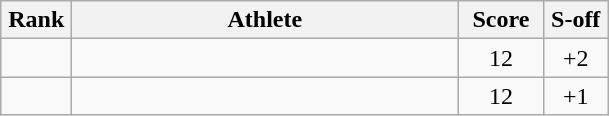<table class="wikitable" style="text-align:center">
<tr>
<th width=40>Rank</th>
<th width=250>Athlete</th>
<th width=50>Score</th>
<th width=35>S-off</th>
</tr>
<tr>
<td></td>
<td align=left></td>
<td>12</td>
<td>+2</td>
</tr>
<tr>
<td></td>
<td align=left></td>
<td>12</td>
<td>+1</td>
</tr>
</table>
